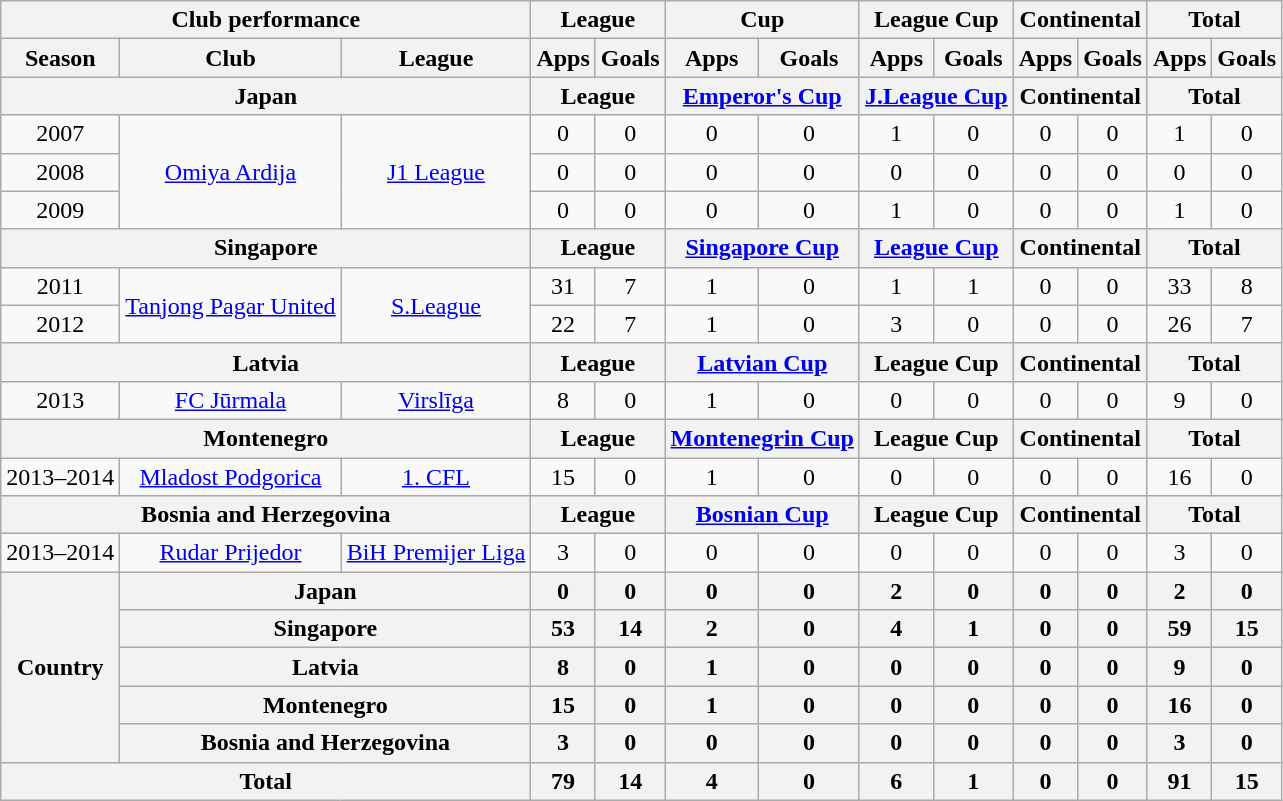<table class="wikitable" style="text-align:center;">
<tr>
<th colspan=3>Club performance</th>
<th colspan=2>League</th>
<th colspan=2>Cup</th>
<th colspan=2>League Cup</th>
<th colspan=2>Continental</th>
<th colspan=2>Total</th>
</tr>
<tr>
<th>Season</th>
<th>Club</th>
<th>League</th>
<th>Apps</th>
<th>Goals</th>
<th>Apps</th>
<th>Goals</th>
<th>Apps</th>
<th>Goals</th>
<th>Apps</th>
<th>Goals</th>
<th>Apps</th>
<th>Goals</th>
</tr>
<tr>
<th colspan=3>Japan</th>
<th colspan=2>League</th>
<th colspan=2><a href='#'>Emperor's Cup</a></th>
<th colspan=2><a href='#'>J.League Cup</a></th>
<th colspan=2>Continental</th>
<th colspan=2>Total</th>
</tr>
<tr>
<td>2007</td>
<td rowspan="3"><a href='#'>Omiya Ardija</a></td>
<td rowspan="3"><a href='#'>J1 League</a></td>
<td>0</td>
<td>0</td>
<td>0</td>
<td>0</td>
<td>1</td>
<td>0</td>
<td>0</td>
<td>0</td>
<td>1</td>
<td>0</td>
</tr>
<tr>
<td>2008</td>
<td>0</td>
<td>0</td>
<td>0</td>
<td>0</td>
<td>0</td>
<td>0</td>
<td>0</td>
<td>0</td>
<td>0</td>
<td>0</td>
</tr>
<tr>
<td>2009</td>
<td>0</td>
<td>0</td>
<td>0</td>
<td>0</td>
<td>1</td>
<td>0</td>
<td>0</td>
<td>0</td>
<td>1</td>
<td>0</td>
</tr>
<tr>
<th colspan=3>Singapore</th>
<th colspan=2>League</th>
<th colspan=2><a href='#'>Singapore Cup</a></th>
<th colspan=2><a href='#'>League Cup</a></th>
<th colspan=2>Continental</th>
<th colspan=2>Total</th>
</tr>
<tr>
<td>2011</td>
<td rowspan="2"><a href='#'>Tanjong Pagar United</a></td>
<td rowspan="2"><a href='#'>S.League</a></td>
<td>31</td>
<td>7</td>
<td>1</td>
<td>0</td>
<td>1</td>
<td>1</td>
<td>0</td>
<td>0</td>
<td>33</td>
<td>8</td>
</tr>
<tr>
<td>2012</td>
<td>22</td>
<td>7</td>
<td>1</td>
<td>0</td>
<td>3</td>
<td>0</td>
<td>0</td>
<td>0</td>
<td>26</td>
<td>7</td>
</tr>
<tr>
<th colspan=3>Latvia</th>
<th colspan=2>League</th>
<th colspan=2><a href='#'>Latvian Cup</a></th>
<th colspan=2>League Cup</th>
<th colspan=2>Continental</th>
<th colspan=2>Total</th>
</tr>
<tr>
<td>2013</td>
<td><a href='#'>FC Jūrmala</a></td>
<td><a href='#'>Virslīga</a></td>
<td>8</td>
<td>0</td>
<td>1</td>
<td>0</td>
<td>0</td>
<td>0</td>
<td>0</td>
<td>0</td>
<td>9</td>
<td>0</td>
</tr>
<tr>
<th colspan=3>Montenegro</th>
<th colspan=2>League</th>
<th colspan=2><a href='#'>Montenegrin Cup</a></th>
<th colspan=2>League Cup</th>
<th colspan=2>Continental</th>
<th colspan=2>Total</th>
</tr>
<tr>
<td>2013–2014</td>
<td><a href='#'>Mladost Podgorica</a></td>
<td><a href='#'>1. CFL</a></td>
<td>15</td>
<td>0</td>
<td>1</td>
<td>0</td>
<td>0</td>
<td>0</td>
<td>0</td>
<td>0</td>
<td>16</td>
<td>0</td>
</tr>
<tr>
<th colspan=3>Bosnia and Herzegovina</th>
<th colspan=2>League</th>
<th colspan=2><a href='#'>Bosnian Cup</a></th>
<th colspan=2>League Cup</th>
<th colspan=2>Continental</th>
<th colspan=2>Total</th>
</tr>
<tr>
<td>2013–2014</td>
<td><a href='#'>Rudar Prijedor</a></td>
<td><a href='#'>BiH Premijer Liga</a></td>
<td>3</td>
<td>0</td>
<td>0</td>
<td>0</td>
<td>0</td>
<td>0</td>
<td>0</td>
<td>0</td>
<td>3</td>
<td>0</td>
</tr>
<tr>
<th rowspan=5>Country</th>
<th colspan=2>Japan</th>
<th>0</th>
<th>0</th>
<th>0</th>
<th>0</th>
<th>2</th>
<th>0</th>
<th>0</th>
<th>0</th>
<th>2</th>
<th>0</th>
</tr>
<tr>
<th colspan=2>Singapore</th>
<th>53</th>
<th>14</th>
<th>2</th>
<th>0</th>
<th>4</th>
<th>1</th>
<th>0</th>
<th>0</th>
<th>59</th>
<th>15</th>
</tr>
<tr>
<th colspan=2>Latvia</th>
<th>8</th>
<th>0</th>
<th>1</th>
<th>0</th>
<th>0</th>
<th>0</th>
<th>0</th>
<th>0</th>
<th>9</th>
<th>0</th>
</tr>
<tr>
<th colspan=2>Montenegro</th>
<th>15</th>
<th>0</th>
<th>1</th>
<th>0</th>
<th>0</th>
<th>0</th>
<th>0</th>
<th>0</th>
<th>16</th>
<th>0</th>
</tr>
<tr>
<th colspan=2>Bosnia and Herzegovina</th>
<th>3</th>
<th>0</th>
<th>0</th>
<th>0</th>
<th>0</th>
<th>0</th>
<th>0</th>
<th>0</th>
<th>3</th>
<th>0</th>
</tr>
<tr>
<th colspan=3>Total</th>
<th>79</th>
<th>14</th>
<th>4</th>
<th>0</th>
<th>6</th>
<th>1</th>
<th>0</th>
<th>0</th>
<th>91</th>
<th>15</th>
</tr>
</table>
